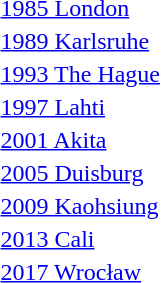<table>
<tr>
<td><a href='#'>1985 London</a></td>
<td></td>
<td></td>
<td></td>
</tr>
<tr>
<td><a href='#'>1989 Karlsruhe</a></td>
<td></td>
<td></td>
<td></td>
</tr>
<tr>
<td><a href='#'>1993 The Hague</a></td>
<td></td>
<td></td>
<td></td>
</tr>
<tr>
<td><a href='#'>1997 Lahti</a></td>
<td></td>
<td></td>
<td></td>
</tr>
<tr>
<td><a href='#'>2001 Akita</a></td>
<td></td>
<td></td>
<td></td>
</tr>
<tr>
<td><a href='#'>2005 Duisburg</a></td>
<td></td>
<td></td>
<td></td>
</tr>
<tr>
<td><a href='#'>2009 Kaohsiung</a></td>
<td></td>
<td></td>
<td></td>
</tr>
<tr>
<td><a href='#'>2013 Cali</a></td>
<td></td>
<td></td>
<td></td>
</tr>
<tr>
<td><a href='#'>2017 Wrocław</a></td>
<td></td>
<td></td>
<td></td>
</tr>
</table>
